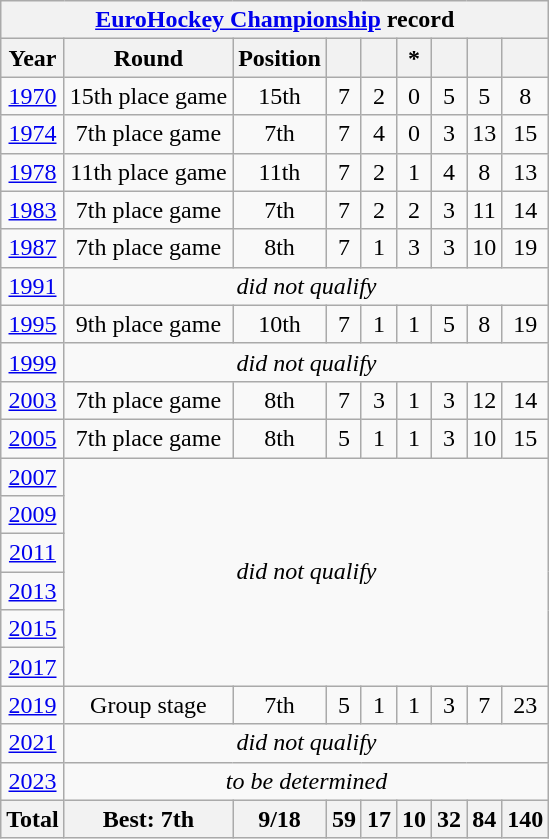<table class="wikitable" style="text-align: center;">
<tr>
<th colspan=9><a href='#'>EuroHockey Championship</a> record</th>
</tr>
<tr>
<th>Year</th>
<th>Round</th>
<th>Position</th>
<th></th>
<th></th>
<th> *</th>
<th></th>
<th></th>
<th></th>
</tr>
<tr>
<td> <a href='#'>1970</a></td>
<td>15th place game</td>
<td>15th</td>
<td>7</td>
<td>2</td>
<td>0</td>
<td>5</td>
<td>5</td>
<td>8</td>
</tr>
<tr>
<td> <a href='#'>1974</a></td>
<td>7th place game</td>
<td>7th</td>
<td>7</td>
<td>4</td>
<td>0</td>
<td>3</td>
<td>13</td>
<td>15</td>
</tr>
<tr>
<td> <a href='#'>1978</a></td>
<td>11th place game</td>
<td>11th</td>
<td>7</td>
<td>2</td>
<td>1</td>
<td>4</td>
<td>8</td>
<td>13</td>
</tr>
<tr>
<td> <a href='#'>1983</a></td>
<td>7th place game</td>
<td>7th</td>
<td>7</td>
<td>2</td>
<td>2</td>
<td>3</td>
<td>11</td>
<td>14</td>
</tr>
<tr>
<td> <a href='#'>1987</a></td>
<td>7th place game</td>
<td>8th</td>
<td>7</td>
<td>1</td>
<td>3</td>
<td>3</td>
<td>10</td>
<td>19</td>
</tr>
<tr>
<td> <a href='#'>1991</a></td>
<td colspan=8><em>did not qualify</em></td>
</tr>
<tr>
<td> <a href='#'>1995</a></td>
<td>9th place game</td>
<td>10th</td>
<td>7</td>
<td>1</td>
<td>1</td>
<td>5</td>
<td>8</td>
<td>19</td>
</tr>
<tr>
<td> <a href='#'>1999</a></td>
<td colspan=8><em>did not qualify</em></td>
</tr>
<tr>
<td> <a href='#'>2003</a></td>
<td>7th place game</td>
<td>8th</td>
<td>7</td>
<td>3</td>
<td>1</td>
<td>3</td>
<td>12</td>
<td>14</td>
</tr>
<tr>
<td> <a href='#'>2005</a></td>
<td>7th place game</td>
<td>8th</td>
<td>5</td>
<td>1</td>
<td>1</td>
<td>3</td>
<td>10</td>
<td>15</td>
</tr>
<tr>
<td> <a href='#'>2007</a></td>
<td colspan=8 rowspan=6><em>did not qualify</em></td>
</tr>
<tr>
<td> <a href='#'>2009</a></td>
</tr>
<tr>
<td> <a href='#'>2011</a></td>
</tr>
<tr>
<td> <a href='#'>2013</a></td>
</tr>
<tr>
<td> <a href='#'>2015</a></td>
</tr>
<tr>
<td> <a href='#'>2017</a></td>
</tr>
<tr>
<td> <a href='#'>2019</a></td>
<td>Group stage</td>
<td>7th</td>
<td>5</td>
<td>1</td>
<td>1</td>
<td>3</td>
<td>7</td>
<td>23</td>
</tr>
<tr>
<td> <a href='#'>2021</a></td>
<td colspan=8><em>did not qualify</em></td>
</tr>
<tr>
<td> <a href='#'>2023</a></td>
<td colspan=8><em>to be determined</em></td>
</tr>
<tr>
<th>Total</th>
<th>Best: 7th</th>
<th>9/18</th>
<th>59</th>
<th>17</th>
<th>10</th>
<th>32</th>
<th>84</th>
<th>140</th>
</tr>
</table>
